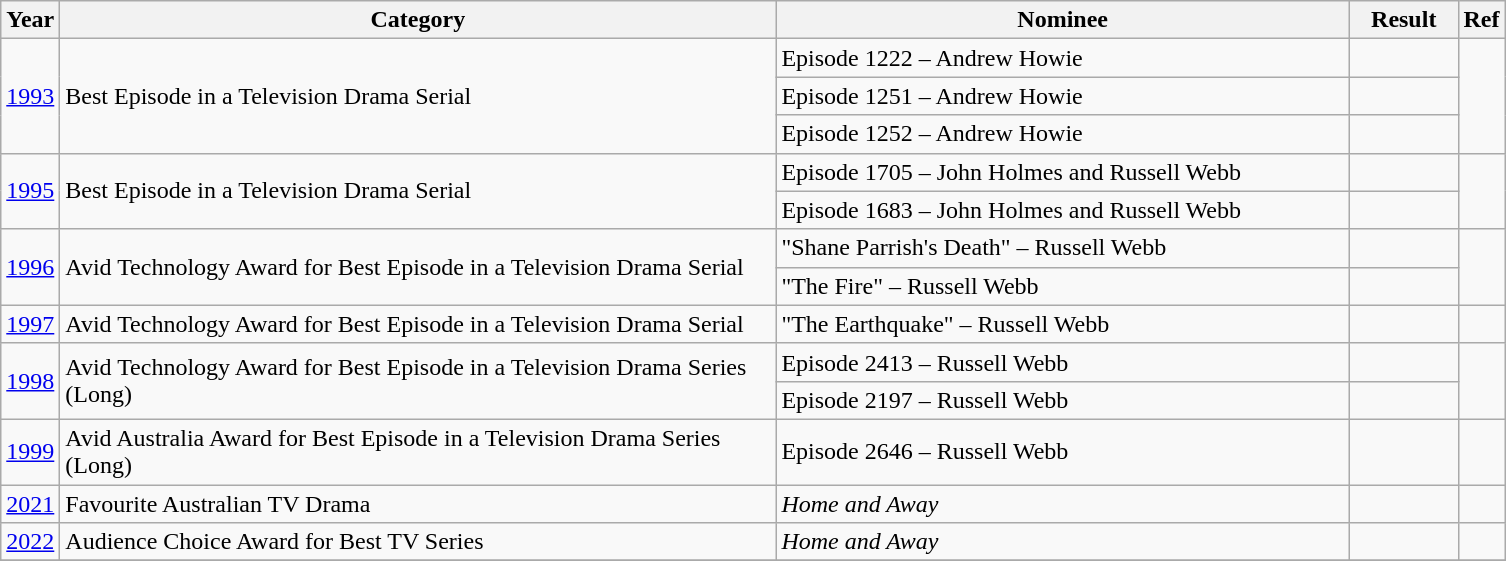<table class="wikitable">
<tr>
<th>Year</th>
<th width="470">Category</th>
<th width="375">Nominee</th>
<th width="65">Result</th>
<th>Ref</th>
</tr>
<tr>
<td rowspan="3"><a href='#'>1993</a></td>
<td rowspan="3">Best Episode in a Television Drama Serial</td>
<td>Episode 1222 – Andrew Howie</td>
<td></td>
<td align="center" rowspan="3"></td>
</tr>
<tr>
<td>Episode 1251 – Andrew Howie</td>
<td></td>
</tr>
<tr>
<td>Episode 1252 – Andrew Howie</td>
<td></td>
</tr>
<tr>
<td rowspan="2"><a href='#'>1995</a></td>
<td rowspan="2">Best Episode in a Television Drama Serial</td>
<td>Episode 1705 – John Holmes and Russell Webb</td>
<td></td>
<td align="center" rowspan="2"></td>
</tr>
<tr>
<td>Episode 1683 – John Holmes and Russell Webb</td>
<td></td>
</tr>
<tr>
<td rowspan="2"><a href='#'>1996</a></td>
<td rowspan="2">Avid Technology Award for Best Episode in a Television Drama Serial</td>
<td>"Shane Parrish's Death" – Russell Webb</td>
<td></td>
<td align="center" rowspan="2"></td>
</tr>
<tr>
<td>"The Fire" – Russell Webb</td>
<td></td>
</tr>
<tr>
<td><a href='#'>1997</a></td>
<td>Avid Technology Award for Best Episode in a Television Drama Serial</td>
<td>"The Earthquake" – Russell Webb</td>
<td></td>
<td align="center"></td>
</tr>
<tr>
<td rowspan="2"><a href='#'>1998</a></td>
<td rowspan="2">Avid Technology Award for Best Episode in a Television Drama Series (Long)</td>
<td>Episode 2413 – Russell Webb</td>
<td></td>
<td align="center" rowspan="2"></td>
</tr>
<tr>
<td>Episode 2197 – Russell Webb</td>
<td></td>
</tr>
<tr>
<td><a href='#'>1999</a></td>
<td>Avid Australia Award for Best Episode in a Television Drama Series (Long)</td>
<td>Episode 2646 – Russell Webb</td>
<td></td>
<td align="center"></td>
</tr>
<tr>
<td><a href='#'>2021</a></td>
<td>Favourite Australian TV Drama</td>
<td><em>Home and Away</em></td>
<td></td>
<td align="center"></td>
</tr>
<tr>
<td><a href='#'>2022</a></td>
<td>Audience Choice Award for Best TV Series</td>
<td><em>Home and Away</em></td>
<td></td>
<td align="center"></td>
</tr>
<tr>
</tr>
</table>
